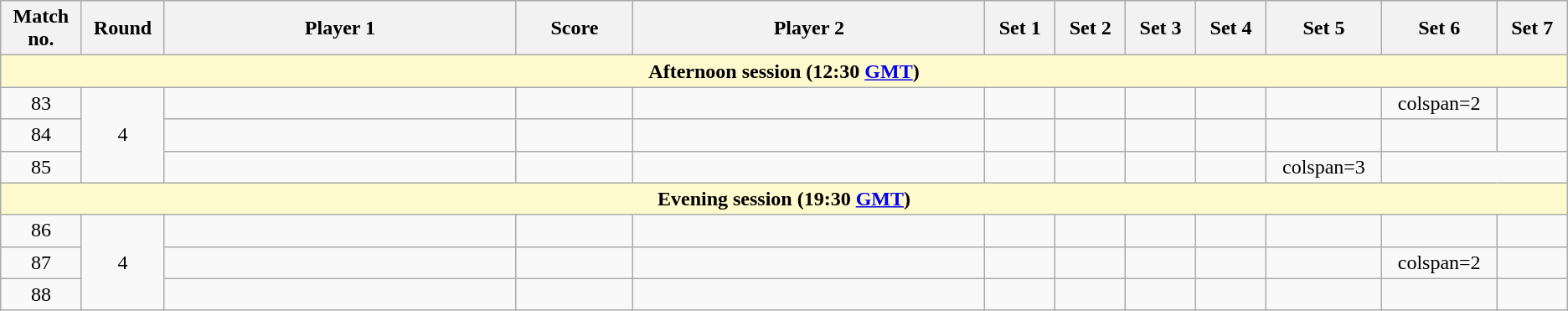<table class="wikitable">
<tr>
<th width="2%">Match no.</th>
<th width="2%">Round</th>
<th width="15%">Player 1</th>
<th width="5%">Score</th>
<th width="15%">Player 2</th>
<th width="3%">Set 1</th>
<th width="3%">Set 2</th>
<th width="3%">Set 3</th>
<th width="3%">Set 4</th>
<th width="3%">Set 5</th>
<th width="3%">Set 6</th>
<th width="3%">Set 7</th>
</tr>
<tr>
<td colspan="12" style="text-align:center; background-color:#FFFACD"><strong>Afternoon session (12:30 <a href='#'>GMT</a>)</strong></td>
</tr>
<tr style=text-align:center;">
<td>83</td>
<td rowspan=3>4</td>
<td></td>
<td></td>
<td></td>
<td></td>
<td></td>
<td></td>
<td></td>
<td></td>
<td>colspan=2</td>
</tr>
<tr style=text-align:center;">
<td>84</td>
<td></td>
<td></td>
<td></td>
<td></td>
<td></td>
<td></td>
<td></td>
<td></td>
<td></td>
<td></td>
</tr>
<tr style=text-align:center;">
<td>85</td>
<td></td>
<td></td>
<td></td>
<td></td>
<td></td>
<td></td>
<td></td>
<td>colspan=3</td>
</tr>
<tr>
<td colspan="12" style="text-align:center; background-color:#FFFACD"><strong>Evening session (19:30 <a href='#'>GMT</a>)</strong></td>
</tr>
<tr style=text-align:center;">
<td>86</td>
<td rowspan=3>4</td>
<td></td>
<td></td>
<td></td>
<td></td>
<td></td>
<td></td>
<td></td>
<td></td>
<td></td>
<td></td>
</tr>
<tr style=text-align:center;">
<td>87</td>
<td></td>
<td></td>
<td></td>
<td></td>
<td></td>
<td></td>
<td></td>
<td></td>
<td>colspan=2</td>
</tr>
<tr style=text-align:center;">
<td>88</td>
<td></td>
<td></td>
<td></td>
<td></td>
<td></td>
<td></td>
<td></td>
<td></td>
<td></td>
<td></td>
</tr>
</table>
